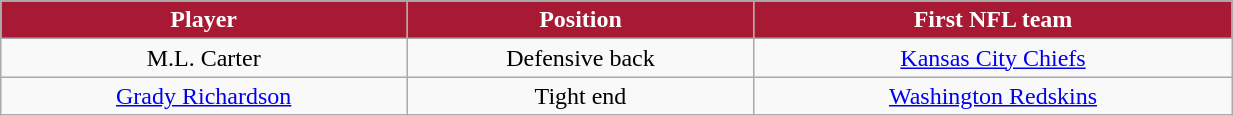<table class="wikitable" width="65%">
<tr align="center" style="background:#A81933;color:#FFFFFF;">
<td><strong>Player</strong></td>
<td><strong>Position</strong></td>
<td><strong>First NFL team</strong></td>
</tr>
<tr align="center" bgcolor="">
<td>M.L. Carter</td>
<td>Defensive back</td>
<td><a href='#'>Kansas City Chiefs</a></td>
</tr>
<tr align="center" bgcolor="">
<td><a href='#'>Grady Richardson</a></td>
<td>Tight end</td>
<td><a href='#'>Washington Redskins</a></td>
</tr>
</table>
